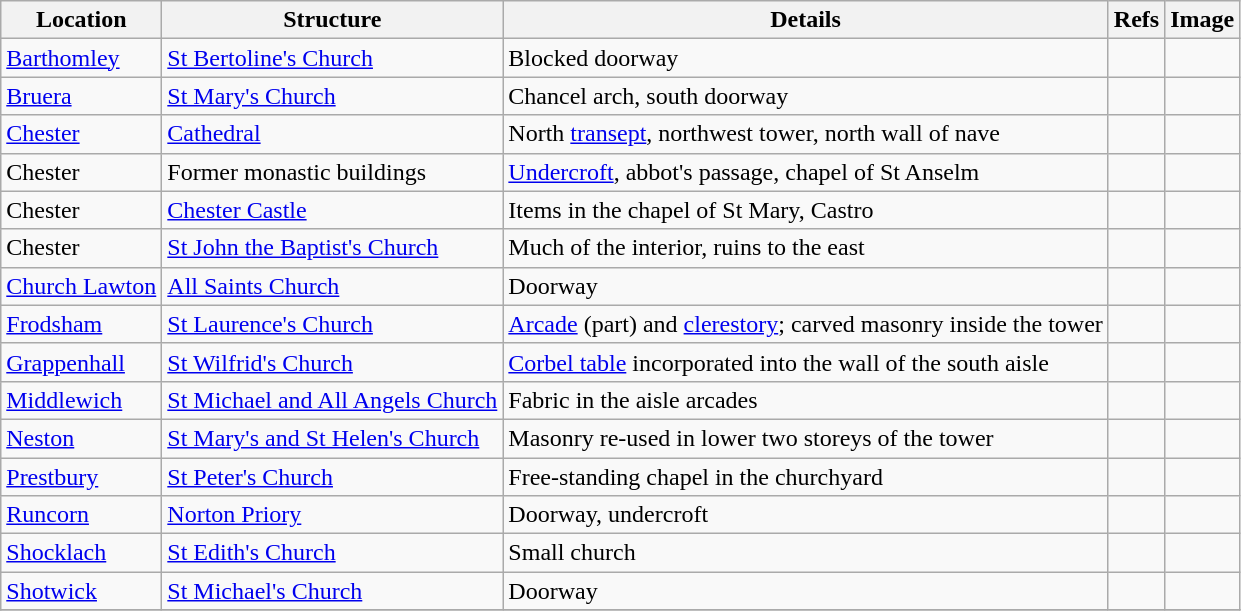<table class="wikitable" style="text-align:left">
<tr>
<th>Location</th>
<th>Structure</th>
<th>Details</th>
<th>Refs</th>
<th>Image</th>
</tr>
<tr>
<td><a href='#'>Barthomley</a></td>
<td><a href='#'>St Bertoline's Church</a></td>
<td>Blocked doorway</td>
<td></td>
<td></td>
</tr>
<tr>
<td><a href='#'>Bruera</a></td>
<td><a href='#'>St Mary's Church</a></td>
<td>Chancel arch, south doorway</td>
<td></td>
<td></td>
</tr>
<tr>
<td><a href='#'>Chester</a></td>
<td><a href='#'>Cathedral</a></td>
<td>North <a href='#'>transept</a>, northwest tower, north wall of nave</td>
<td></td>
<td></td>
</tr>
<tr>
<td>Chester</td>
<td>Former monastic buildings</td>
<td><a href='#'>Undercroft</a>, abbot's passage, chapel of St Anselm</td>
<td></td>
<td></td>
</tr>
<tr>
<td>Chester</td>
<td><a href='#'>Chester Castle</a></td>
<td>Items in the chapel of St Mary, Castro</td>
<td></td>
<td></td>
</tr>
<tr>
<td>Chester</td>
<td><a href='#'>St John the Baptist's Church</a></td>
<td>Much of the interior, ruins to the east</td>
<td></td>
<td></td>
</tr>
<tr>
<td><a href='#'>Church Lawton</a></td>
<td><a href='#'>All Saints Church</a></td>
<td>Doorway</td>
<td></td>
<td></td>
</tr>
<tr>
<td><a href='#'>Frodsham</a></td>
<td><a href='#'>St Laurence's Church</a></td>
<td><a href='#'>Arcade</a> (part) and <a href='#'>clerestory</a>; carved masonry inside the tower</td>
<td></td>
<td></td>
</tr>
<tr>
<td><a href='#'>Grappenhall</a></td>
<td><a href='#'>St Wilfrid's Church</a></td>
<td><a href='#'>Corbel table</a> incorporated into the wall of the south aisle</td>
<td></td>
<td></td>
</tr>
<tr>
<td><a href='#'>Middlewich</a></td>
<td><a href='#'>St Michael and All Angels Church</a></td>
<td>Fabric in the aisle arcades</td>
<td></td>
<td></td>
</tr>
<tr>
<td><a href='#'>Neston</a></td>
<td><a href='#'>St Mary's and St Helen's Church</a></td>
<td>Masonry re-used in lower two storeys of the tower</td>
<td></td>
<td></td>
</tr>
<tr>
<td><a href='#'>Prestbury</a></td>
<td><a href='#'>St Peter's Church</a></td>
<td>Free-standing chapel in the churchyard</td>
<td></td>
<td></td>
</tr>
<tr>
<td><a href='#'>Runcorn</a></td>
<td><a href='#'>Norton Priory</a></td>
<td>Doorway, undercroft</td>
<td></td>
<td></td>
</tr>
<tr>
<td><a href='#'>Shocklach</a></td>
<td><a href='#'>St Edith's Church</a></td>
<td>Small church</td>
<td></td>
<td></td>
</tr>
<tr>
<td><a href='#'>Shotwick</a></td>
<td><a href='#'>St Michael's Church</a></td>
<td>Doorway</td>
<td></td>
<td></td>
</tr>
<tr>
</tr>
</table>
